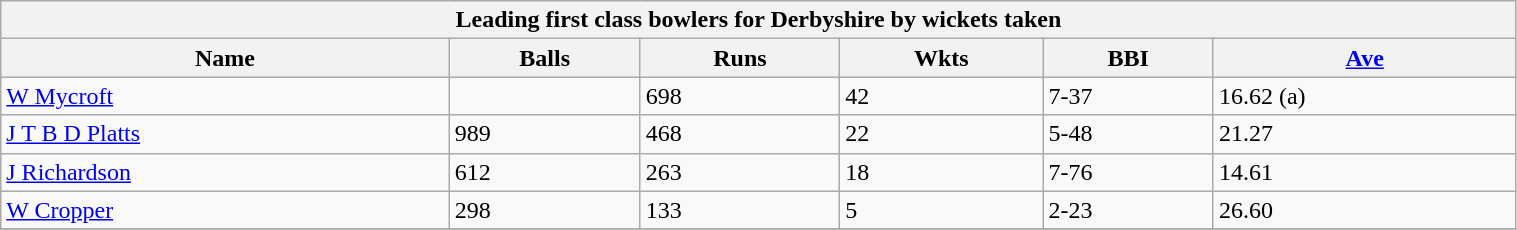<table class="wikitable" width="80%">
<tr bgcolor="#efefef">
<th colspan=6>Leading first class bowlers for Derbyshire by  wickets taken</th>
</tr>
<tr bgcolor="#efefef">
<th>Name</th>
<th>Balls</th>
<th>Runs</th>
<th>Wkts</th>
<th>BBI</th>
<th><a href='#'>Ave</a></th>
</tr>
<tr>
<td><a href='#'>W Mycroft</a></td>
<td></td>
<td>698</td>
<td>42</td>
<td>7-37</td>
<td>16.62 (a)</td>
</tr>
<tr>
<td><a href='#'>J T B D Platts</a></td>
<td>989</td>
<td>468</td>
<td>22</td>
<td>5-48</td>
<td>21.27</td>
</tr>
<tr>
<td><a href='#'>J Richardson</a></td>
<td>612</td>
<td>263</td>
<td>18</td>
<td>7-76</td>
<td>14.61</td>
</tr>
<tr>
<td><a href='#'>W Cropper</a></td>
<td>298</td>
<td>133</td>
<td>5</td>
<td>2-23</td>
<td>26.60</td>
</tr>
<tr>
</tr>
</table>
